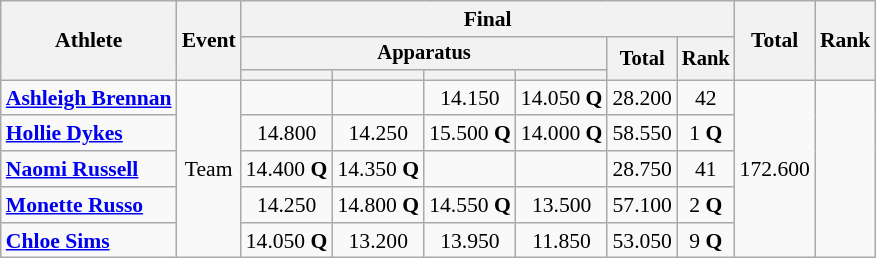<table class="wikitable" style="font-size:90%;text-align:center">
<tr>
<th rowspan="3">Athlete</th>
<th rowspan="3">Event</th>
<th colspan=6>Final</th>
<th rowspan=3>Total</th>
<th rowspan=3>Rank</th>
</tr>
<tr style="font-size:95%">
<th colspan = "4">Apparatus</th>
<th rowspan=2>Total</th>
<th rowspan=2>Rank</th>
</tr>
<tr style="font-size:95%">
<th></th>
<th></th>
<th></th>
<th></th>
</tr>
<tr>
<td align=left><strong><a href='#'>Ashleigh Brennan</a></strong></td>
<td rowspan=5>Team</td>
<td></td>
<td></td>
<td>14.150</td>
<td>14.050 <strong>Q</strong></td>
<td>28.200</td>
<td>42</td>
<td rowspan=5>172.600</td>
<td rowspan=5></td>
</tr>
<tr>
<td align=left><strong><a href='#'>Hollie Dykes</a></strong></td>
<td>14.800</td>
<td>14.250</td>
<td>15.500 <strong>Q</strong></td>
<td>14.000 <strong>Q</strong></td>
<td>58.550</td>
<td>1 <strong>Q</strong></td>
</tr>
<tr>
<td align=left><strong><a href='#'>Naomi Russell</a></strong></td>
<td>14.400 <strong>Q</strong></td>
<td>14.350 <strong>Q</strong></td>
<td></td>
<td></td>
<td>28.750</td>
<td>41</td>
</tr>
<tr>
<td align=left><strong><a href='#'>Monette Russo</a></strong></td>
<td>14.250</td>
<td>14.800 <strong>Q</strong></td>
<td>14.550 <strong>Q</strong></td>
<td>13.500</td>
<td>57.100</td>
<td>2 <strong>Q</strong></td>
</tr>
<tr>
<td align=left><strong><a href='#'>Chloe Sims</a></strong></td>
<td>14.050 <strong>Q</strong></td>
<td>13.200</td>
<td>13.950</td>
<td>11.850</td>
<td>53.050</td>
<td>9 <strong>Q</strong></td>
</tr>
</table>
